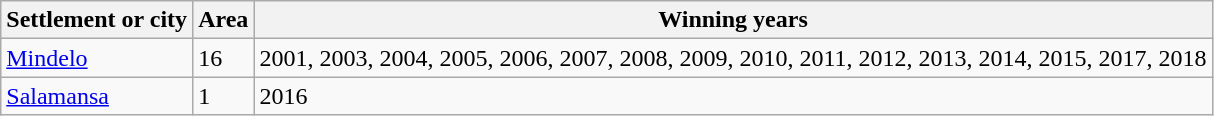<table class="wikitable">
<tr>
<th>Settlement or city</th>
<th>Area</th>
<th>Winning years</th>
</tr>
<tr>
<td><a href='#'>Mindelo</a></td>
<td>16</td>
<td>2001, 2003, 2004, 2005, 2006, 2007, 2008, 2009, 2010, 2011, 2012, 2013, 2014, 2015, 2017, 2018</td>
</tr>
<tr>
<td><a href='#'>Salamansa</a></td>
<td>1</td>
<td>2016</td>
</tr>
</table>
